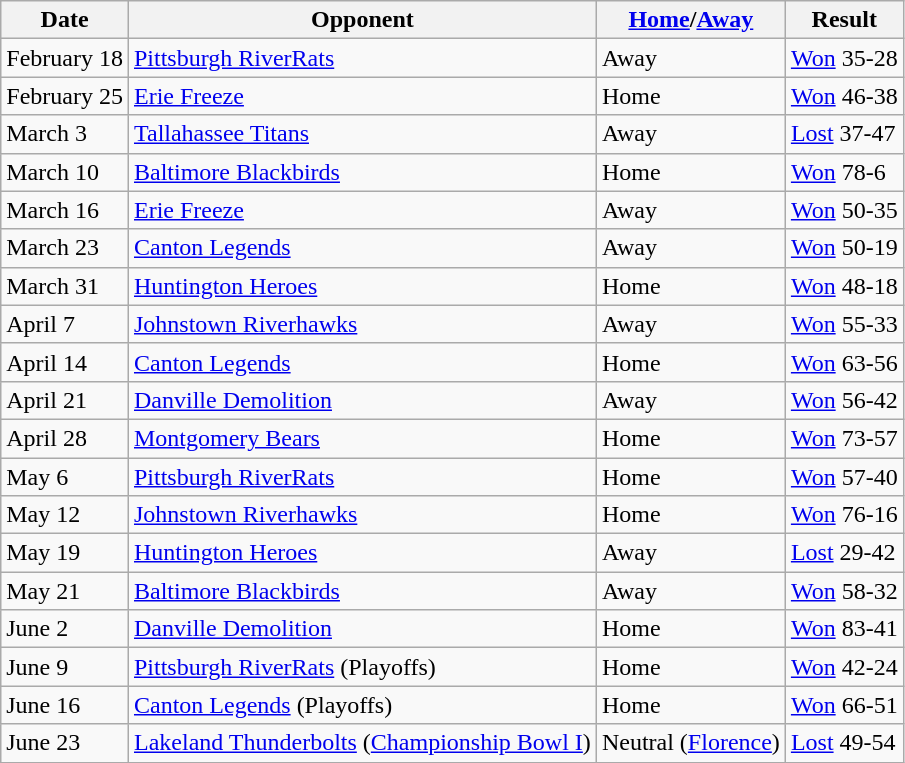<table class="wikitable">
<tr>
<th>Date</th>
<th>Opponent</th>
<th><a href='#'>Home</a>/<a href='#'>Away</a></th>
<th>Result</th>
</tr>
<tr>
<td>February 18</td>
<td><a href='#'>Pittsburgh RiverRats</a></td>
<td>Away</td>
<td><a href='#'>Won</a> 35-28</td>
</tr>
<tr>
<td>February 25</td>
<td><a href='#'>Erie Freeze</a></td>
<td>Home</td>
<td><a href='#'>Won</a> 46-38</td>
</tr>
<tr>
<td>March 3</td>
<td><a href='#'>Tallahassee Titans</a></td>
<td>Away</td>
<td><a href='#'>Lost</a> 37-47</td>
</tr>
<tr>
<td>March 10</td>
<td><a href='#'>Baltimore Blackbirds</a></td>
<td>Home</td>
<td><a href='#'>Won</a> 78-6</td>
</tr>
<tr>
<td>March 16</td>
<td><a href='#'>Erie Freeze</a></td>
<td>Away</td>
<td><a href='#'>Won</a> 50-35</td>
</tr>
<tr>
<td>March 23</td>
<td><a href='#'>Canton Legends</a></td>
<td>Away</td>
<td><a href='#'>Won</a> 50-19</td>
</tr>
<tr>
<td>March 31</td>
<td><a href='#'>Huntington Heroes</a></td>
<td>Home</td>
<td><a href='#'>Won</a> 48-18</td>
</tr>
<tr>
<td>April 7</td>
<td><a href='#'>Johnstown Riverhawks</a></td>
<td>Away</td>
<td><a href='#'>Won</a> 55-33</td>
</tr>
<tr>
<td>April 14</td>
<td><a href='#'>Canton Legends</a></td>
<td>Home</td>
<td><a href='#'>Won</a> 63-56</td>
</tr>
<tr>
<td>April 21</td>
<td><a href='#'>Danville Demolition</a></td>
<td>Away</td>
<td><a href='#'>Won</a> 56-42</td>
</tr>
<tr>
<td>April 28</td>
<td><a href='#'>Montgomery Bears</a></td>
<td>Home</td>
<td><a href='#'>Won</a> 73-57</td>
</tr>
<tr>
<td>May 6</td>
<td><a href='#'>Pittsburgh RiverRats</a></td>
<td>Home</td>
<td><a href='#'>Won</a> 57-40</td>
</tr>
<tr>
<td>May 12</td>
<td><a href='#'>Johnstown Riverhawks</a></td>
<td>Home</td>
<td><a href='#'>Won</a> 76-16</td>
</tr>
<tr>
<td>May 19</td>
<td><a href='#'>Huntington Heroes</a></td>
<td>Away</td>
<td><a href='#'>Lost</a> 29-42</td>
</tr>
<tr>
<td>May 21</td>
<td><a href='#'>Baltimore Blackbirds</a></td>
<td>Away</td>
<td><a href='#'>Won</a> 58-32</td>
</tr>
<tr>
<td>June 2</td>
<td><a href='#'>Danville Demolition</a></td>
<td>Home</td>
<td><a href='#'>Won</a> 83-41</td>
</tr>
<tr>
<td>June 9</td>
<td><a href='#'>Pittsburgh RiverRats</a> (Playoffs)</td>
<td>Home</td>
<td><a href='#'>Won</a> 42-24</td>
</tr>
<tr>
<td>June 16</td>
<td><a href='#'>Canton Legends</a> (Playoffs)</td>
<td>Home</td>
<td><a href='#'>Won</a> 66-51</td>
</tr>
<tr>
<td>June 23</td>
<td><a href='#'>Lakeland Thunderbolts</a> (<a href='#'>Championship Bowl I</a>)</td>
<td>Neutral (<a href='#'>Florence</a>)</td>
<td><a href='#'>Lost</a> 49-54</td>
</tr>
</table>
